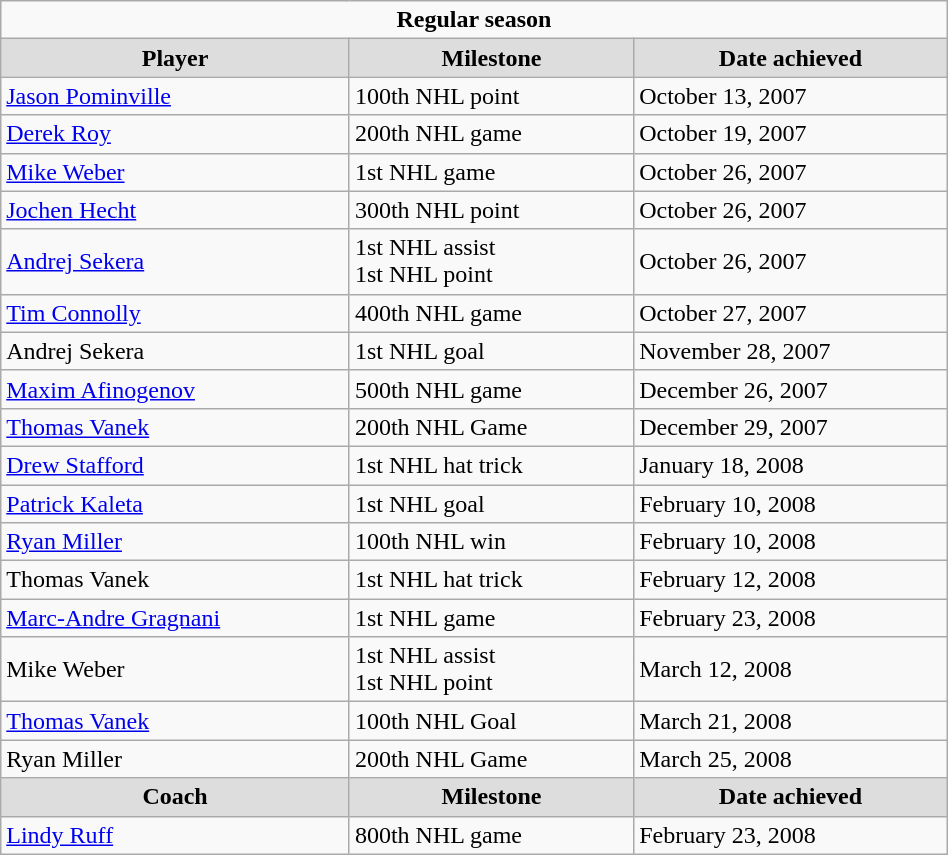<table class="wikitable" width="50%">
<tr>
<td colspan="10" align="center"><strong>Regular season</strong></td>
</tr>
<tr align="center"  bgcolor="#dddddd">
<td><strong>Player</strong></td>
<td><strong>Milestone</strong></td>
<td><strong>Date achieved</strong></td>
</tr>
<tr>
<td><a href='#'>Jason Pominville</a></td>
<td>100th NHL point</td>
<td>October 13, 2007</td>
</tr>
<tr>
<td><a href='#'>Derek Roy</a></td>
<td>200th NHL game</td>
<td>October 19, 2007</td>
</tr>
<tr>
<td><a href='#'>Mike Weber</a></td>
<td>1st NHL game</td>
<td>October 26, 2007</td>
</tr>
<tr>
<td><a href='#'>Jochen Hecht</a></td>
<td>300th NHL point</td>
<td>October 26, 2007</td>
</tr>
<tr>
<td><a href='#'>Andrej Sekera</a></td>
<td>1st NHL assist<br>1st NHL point</td>
<td>October 26, 2007</td>
</tr>
<tr>
<td><a href='#'>Tim Connolly</a></td>
<td>400th NHL game</td>
<td>October 27, 2007</td>
</tr>
<tr>
<td>Andrej Sekera</td>
<td>1st NHL goal</td>
<td>November 28, 2007</td>
</tr>
<tr>
<td><a href='#'>Maxim Afinogenov</a></td>
<td>500th NHL game</td>
<td>December 26, 2007</td>
</tr>
<tr>
<td><a href='#'>Thomas Vanek</a></td>
<td>200th NHL Game</td>
<td>December 29, 2007</td>
</tr>
<tr>
<td><a href='#'>Drew Stafford</a></td>
<td>1st NHL hat trick</td>
<td>January 18, 2008</td>
</tr>
<tr>
<td><a href='#'>Patrick Kaleta</a></td>
<td>1st NHL goal</td>
<td>February 10, 2008</td>
</tr>
<tr>
<td><a href='#'>Ryan Miller</a></td>
<td>100th NHL win</td>
<td>February 10, 2008</td>
</tr>
<tr>
<td>Thomas Vanek</td>
<td>1st NHL hat trick</td>
<td>February 12, 2008</td>
</tr>
<tr>
<td><a href='#'>Marc-Andre Gragnani</a></td>
<td>1st NHL game</td>
<td>February 23, 2008</td>
</tr>
<tr>
<td>Mike Weber</td>
<td>1st NHL assist<br>1st NHL point</td>
<td>March 12, 2008</td>
</tr>
<tr>
<td><a href='#'>Thomas Vanek</a></td>
<td>100th NHL Goal</td>
<td>March 21, 2008</td>
</tr>
<tr>
<td>Ryan Miller</td>
<td>200th NHL Game</td>
<td>March 25, 2008</td>
</tr>
<tr align="center"  bgcolor="#dddddd">
<td><strong>Coach</strong></td>
<td><strong>Milestone</strong></td>
<td><strong>Date achieved</strong></td>
</tr>
<tr>
<td><a href='#'>Lindy Ruff</a></td>
<td>800th NHL game</td>
<td>February 23, 2008</td>
</tr>
</table>
